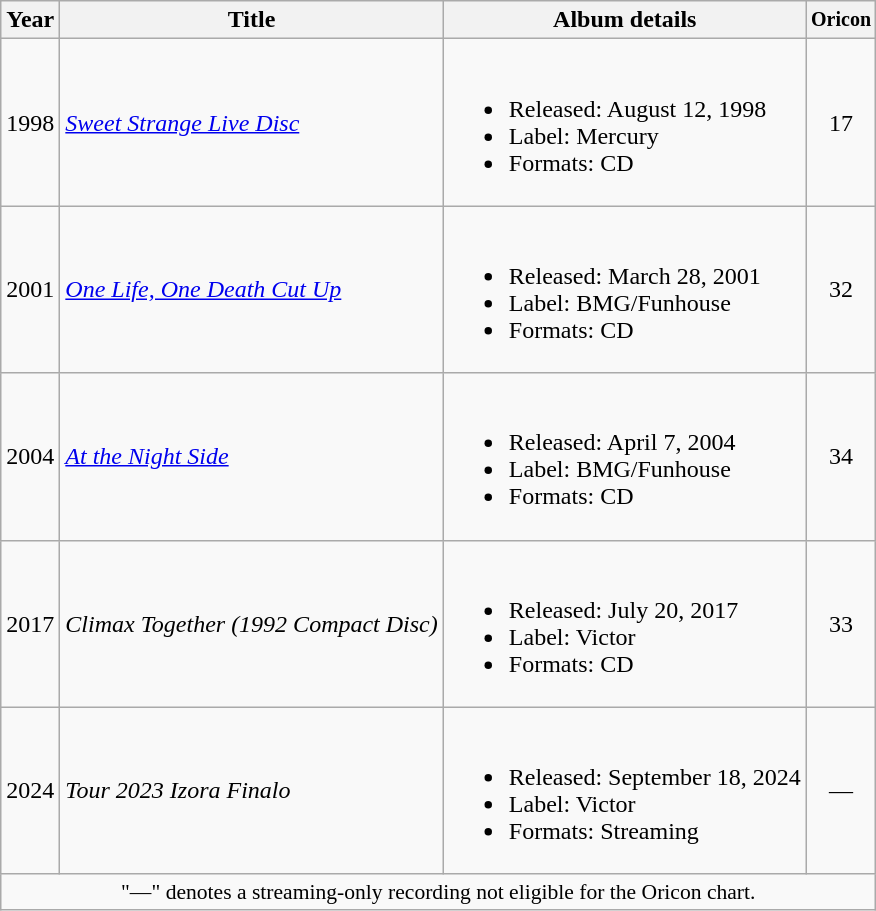<table class="wikitable">
<tr>
<th>Year</th>
<th>Title</th>
<th>Album details</th>
<th style="font-size:smaller;" width="30">Oricon</th>
</tr>
<tr>
<td>1998</td>
<td><em><a href='#'>Sweet Strange Live Disc</a></em></td>
<td><br><ul><li>Released: August 12, 1998</li><li>Label: Mercury</li><li>Formats: CD</li></ul></td>
<td style="text-align:center">17</td>
</tr>
<tr>
<td>2001</td>
<td><em><a href='#'>One Life, One Death Cut Up</a></em></td>
<td><br><ul><li>Released: March 28, 2001</li><li>Label: BMG/Funhouse</li><li>Formats: CD</li></ul></td>
<td style="text-align:center">32</td>
</tr>
<tr>
<td>2004</td>
<td><em><a href='#'>At the Night Side</a></em></td>
<td><br><ul><li>Released: April 7, 2004</li><li>Label: BMG/Funhouse</li><li>Formats: CD</li></ul></td>
<td style="text-align:center">34</td>
</tr>
<tr>
<td>2017</td>
<td><em>Climax Together (1992 Compact Disc)</em></td>
<td><br><ul><li>Released: July 20, 2017</li><li>Label: Victor</li><li>Formats: CD</li></ul></td>
<td style="text-align:center">33</td>
</tr>
<tr>
<td>2024</td>
<td><em>Tour 2023 Izora Finalo</em></td>
<td><br><ul><li>Released: September 18, 2024</li><li>Label: Victor</li><li>Formats: Streaming</li></ul></td>
<td style="text-align:center">—</td>
</tr>
<tr>
<td align="center" colspan="5" style="font-size:90%">"—" denotes a streaming-only recording not eligible for the Oricon chart.</td>
</tr>
</table>
